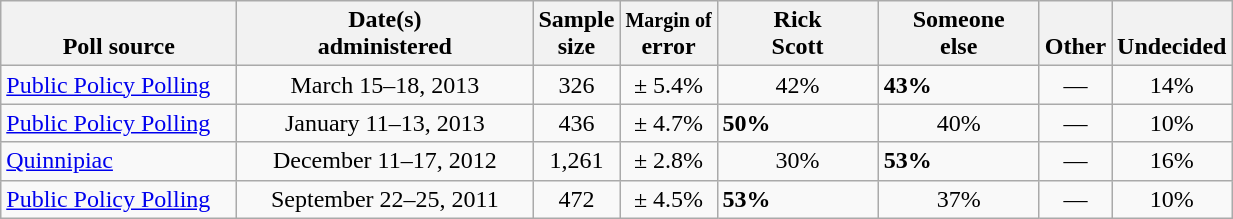<table class="wikitable">
<tr valign= bottom>
<th style="width:150px;">Poll source</th>
<th style="width:190px;">Date(s)<br>administered</th>
<th class=small>Sample<br>size</th>
<th><small>Margin of</small><br>error</th>
<th style="width:100px;">Rick<br>Scott</th>
<th style="width:100px;">Someone<br>else</th>
<th>Other</th>
<th>Undecided</th>
</tr>
<tr>
<td><a href='#'>Public Policy Polling</a></td>
<td align=center>March 15–18, 2013</td>
<td align=center>326</td>
<td align=center>± 5.4%</td>
<td align=center>42%</td>
<td><strong>43%</strong></td>
<td align=center>—</td>
<td align=center>14%</td>
</tr>
<tr>
<td><a href='#'>Public Policy Polling</a></td>
<td align=center>January 11–13, 2013</td>
<td align=center>436</td>
<td align=center>± 4.7%</td>
<td><strong>50%</strong></td>
<td align=center>40%</td>
<td align=center>—</td>
<td align=center>10%</td>
</tr>
<tr>
<td><a href='#'>Quinnipiac</a></td>
<td align=center>December 11–17, 2012</td>
<td align=center>1,261</td>
<td align=center>± 2.8%</td>
<td align=center>30%</td>
<td><strong>53%</strong></td>
<td align=center>—</td>
<td align=center>16%</td>
</tr>
<tr>
<td><a href='#'>Public Policy Polling</a></td>
<td align=center>September 22–25, 2011</td>
<td align=center>472</td>
<td align=center>± 4.5%</td>
<td><strong>53%</strong></td>
<td align=center>37%</td>
<td align=center>—</td>
<td align=center>10%</td>
</tr>
</table>
